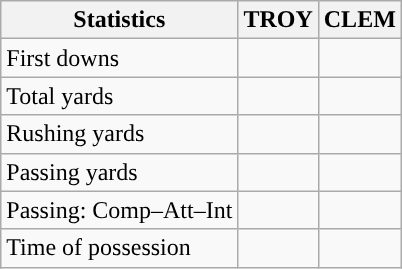<table class="wikitable" style="float: left;">
<tr>
<th>Statistics</th>
<th>TROY</th>
<th>CLEM</th>
</tr>
<tr>
<td>First downs</td>
<td></td>
<td></td>
</tr>
<tr>
<td>Total yards</td>
<td></td>
<td></td>
</tr>
<tr>
<td>Rushing yards</td>
<td></td>
<td></td>
</tr>
<tr>
<td>Passing yards</td>
<td></td>
<td></td>
</tr>
<tr>
<td>Passing: Comp–Att–Int</td>
<td></td>
<td></td>
</tr>
<tr>
<td>Time of possession</td>
<td></td>
<td></td>
</tr>
</table>
